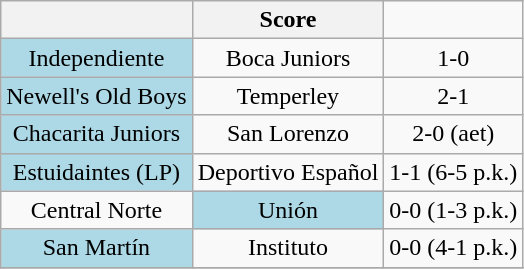<table class="wikitable" style="text-align: center;">
<tr>
<th></th>
<th>Score</th>
</tr>
<tr>
<td bgcolor="lightblue">Independiente</td>
<td>Boca Juniors</td>
<td>1-0</td>
</tr>
<tr>
<td bgcolor="lightblue">Newell's Old Boys</td>
<td>Temperley</td>
<td>2-1</td>
</tr>
<tr>
<td bgcolor="lightblue">Chacarita Juniors</td>
<td>San Lorenzo</td>
<td>2-0 (aet)</td>
</tr>
<tr>
<td bgcolor="lightblue">Estuidaintes (LP)</td>
<td>Deportivo Español</td>
<td>1-1 (6-5 p.k.)</td>
</tr>
<tr>
<td>Central Norte</td>
<td bgcolor="lightblue">Unión</td>
<td>0-0 (1-3 p.k.)</td>
</tr>
<tr>
<td bgcolor="lightblue">San Martín</td>
<td>Instituto</td>
<td>0-0 (4-1 p.k.)</td>
</tr>
<tr>
</tr>
</table>
